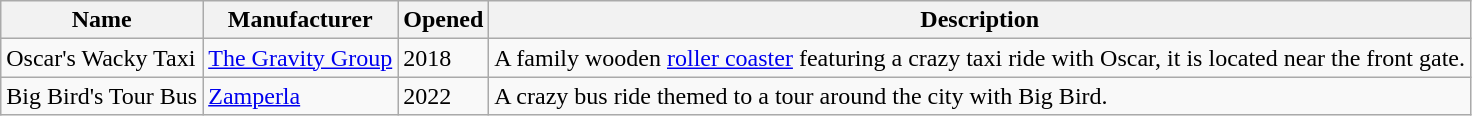<table class="wikitable">
<tr>
<th>Name</th>
<th>Manufacturer</th>
<th>Opened</th>
<th>Description</th>
</tr>
<tr>
<td>Oscar's Wacky Taxi</td>
<td><a href='#'>The Gravity Group</a></td>
<td>2018</td>
<td>A family wooden <a href='#'>roller coaster</a> featuring a crazy taxi ride with Oscar, it is located near the front gate.</td>
</tr>
<tr>
<td>Big Bird's Tour Bus</td>
<td><a href='#'>Zamperla</a></td>
<td>2022</td>
<td>A crazy bus ride themed to a tour around the city with Big Bird.</td>
</tr>
</table>
